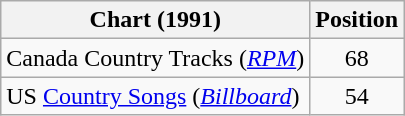<table class="wikitable sortable">
<tr>
<th scope="col">Chart (1991)</th>
<th scope="col">Position</th>
</tr>
<tr>
<td>Canada Country Tracks (<em><a href='#'>RPM</a></em>)</td>
<td align="center">68</td>
</tr>
<tr>
<td>US <a href='#'>Country Songs</a> (<em><a href='#'>Billboard</a></em>)</td>
<td align="center">54</td>
</tr>
</table>
